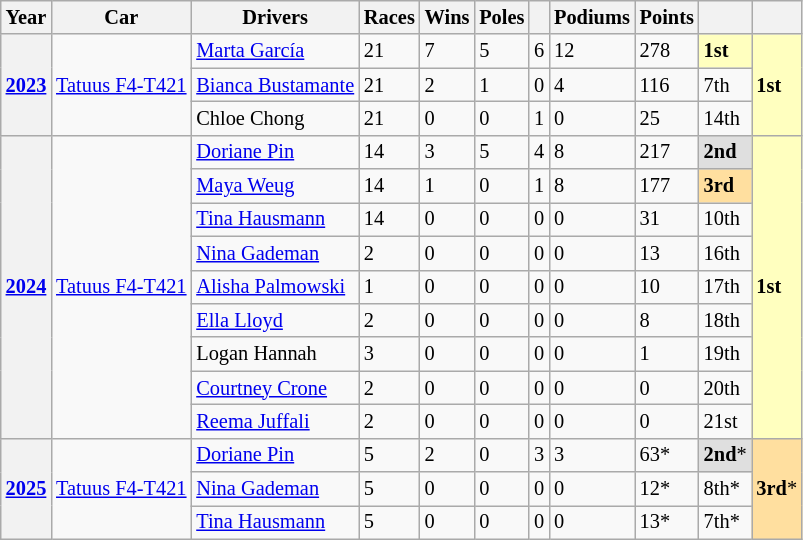<table class="wikitable" style="font-size:85%;">
<tr>
<th>Year</th>
<th>Car</th>
<th>Drivers</th>
<th>Races</th>
<th>Wins</th>
<th>Poles</th>
<th></th>
<th>Podiums</th>
<th>Points</th>
<th></th>
<th></th>
</tr>
<tr>
<th rowspan="3"><a href='#'>2023</a></th>
<td rowspan="3"><a href='#'>Tatuus F4-T421</a></td>
<td> <a href='#'>Marta García</a></td>
<td>21</td>
<td>7</td>
<td>5</td>
<td>6</td>
<td>12</td>
<td>278</td>
<td style="background:#FFFFBF;"><strong>1st</strong></td>
<td rowspan="3" style="background:#FFFFBF;"><strong>1st</strong></td>
</tr>
<tr>
<td> <a href='#'>Bianca Bustamante</a></td>
<td>21</td>
<td>2</td>
<td>1</td>
<td>0</td>
<td>4</td>
<td>116</td>
<td>7th</td>
</tr>
<tr>
<td> Chloe Chong</td>
<td>21</td>
<td>0</td>
<td>0</td>
<td>1</td>
<td>0</td>
<td>25</td>
<td>14th</td>
</tr>
<tr>
<th rowspan="9"><a href='#'>2024</a></th>
<td rowspan="9"><a href='#'>Tatuus F4-T421</a></td>
<td> <a href='#'>Doriane Pin</a></td>
<td>14</td>
<td>3</td>
<td>5</td>
<td>4</td>
<td>8</td>
<td>217</td>
<td style="background:#DFDFDF;"><strong>2nd</strong></td>
<td rowspan="9" style="background:#FFFFBF;"><strong>1st</strong></td>
</tr>
<tr>
<td> <a href='#'>Maya Weug</a></td>
<td>14</td>
<td>1</td>
<td>0</td>
<td>1</td>
<td>8</td>
<td>177</td>
<td style="background:#FFDF9F;"><strong>3rd</strong></td>
</tr>
<tr>
<td> <a href='#'>Tina Hausmann</a></td>
<td>14</td>
<td>0</td>
<td>0</td>
<td>0</td>
<td>0</td>
<td>31</td>
<td>10th</td>
</tr>
<tr>
<td> <a href='#'>Nina Gademan</a></td>
<td>2</td>
<td>0</td>
<td>0</td>
<td>0</td>
<td>0</td>
<td>13</td>
<td>16th</td>
</tr>
<tr>
<td> <a href='#'>Alisha Palmowski</a></td>
<td>1</td>
<td>0</td>
<td>0</td>
<td>0</td>
<td>0</td>
<td>10</td>
<td>17th</td>
</tr>
<tr>
<td> <a href='#'>Ella Lloyd</a></td>
<td>2</td>
<td>0</td>
<td>0</td>
<td>0</td>
<td>0</td>
<td>8</td>
<td>18th</td>
</tr>
<tr>
<td> Logan Hannah</td>
<td>3</td>
<td>0</td>
<td>0</td>
<td>0</td>
<td>0</td>
<td>1</td>
<td>19th</td>
</tr>
<tr>
<td> <a href='#'>Courtney Crone</a></td>
<td>2</td>
<td>0</td>
<td>0</td>
<td>0</td>
<td>0</td>
<td>0</td>
<td>20th</td>
</tr>
<tr>
<td> <a href='#'>Reema Juffali</a></td>
<td>2</td>
<td>0</td>
<td>0</td>
<td>0</td>
<td>0</td>
<td>0</td>
<td>21st</td>
</tr>
<tr>
<th rowspan="3"><a href='#'>2025</a></th>
<td rowspan="3"><a href='#'>Tatuus F4-T421</a></td>
<td> <a href='#'>Doriane Pin</a></td>
<td>5</td>
<td>2</td>
<td>0</td>
<td>3</td>
<td>3</td>
<td>63*</td>
<td style="background:#DFDFDF;"><strong>2nd</strong>*</td>
<td rowspan="3" style="background:#FFDF9F;"><strong>3rd</strong>*</td>
</tr>
<tr>
<td> <a href='#'>Nina Gademan</a></td>
<td>5</td>
<td>0</td>
<td>0</td>
<td>0</td>
<td>0</td>
<td>12*</td>
<td>8th*</td>
</tr>
<tr>
<td> <a href='#'>Tina Hausmann</a></td>
<td>5</td>
<td>0</td>
<td>0</td>
<td>0</td>
<td>0</td>
<td>13*</td>
<td>7th*</td>
</tr>
</table>
